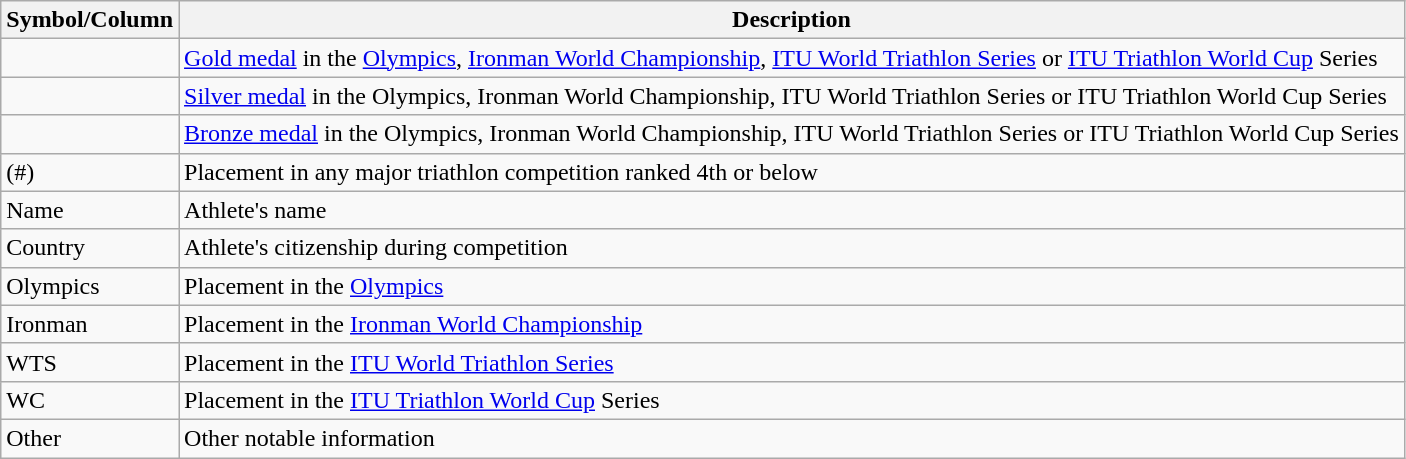<table class="wikitable">
<tr>
<th>Symbol/Column</th>
<th>Description</th>
</tr>
<tr>
<td></td>
<td><a href='#'>Gold medal</a> in the <a href='#'>Olympics</a>, <a href='#'>Ironman World Championship</a>, <a href='#'>ITU World Triathlon Series</a> or <a href='#'>ITU Triathlon World Cup</a> Series</td>
</tr>
<tr>
<td></td>
<td><a href='#'>Silver medal</a> in the Olympics, Ironman World Championship, ITU World Triathlon Series or ITU Triathlon World Cup Series</td>
</tr>
<tr>
<td></td>
<td><a href='#'>Bronze medal</a> in the Olympics, Ironman World Championship, ITU World Triathlon Series or ITU Triathlon World Cup Series</td>
</tr>
<tr>
<td>(#)</td>
<td>Placement in any major triathlon competition ranked 4th or below</td>
</tr>
<tr>
<td>Name</td>
<td>Athlete's name</td>
</tr>
<tr>
<td>Country</td>
<td>Athlete's citizenship during competition</td>
</tr>
<tr>
<td>Olympics</td>
<td>Placement in the <a href='#'>Olympics</a></td>
</tr>
<tr>
<td>Ironman</td>
<td>Placement in the <a href='#'>Ironman World Championship</a></td>
</tr>
<tr>
<td>WTS</td>
<td>Placement in the <a href='#'>ITU World Triathlon Series</a></td>
</tr>
<tr>
<td>WC</td>
<td>Placement in the <a href='#'>ITU Triathlon World Cup</a> Series</td>
</tr>
<tr>
<td>Other</td>
<td>Other notable information</td>
</tr>
</table>
